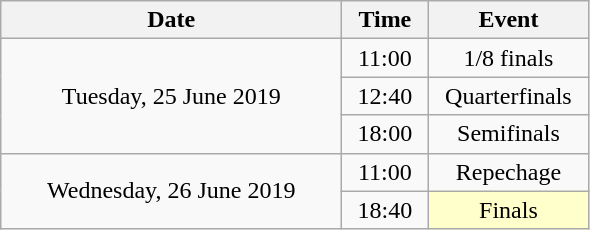<table class="wikitable" style="text-align:center;">
<tr>
<th width="220">Date</th>
<th width="50">Time</th>
<th width="100">Event</th>
</tr>
<tr>
<td rowspan="3">Tuesday, 25 June 2019</td>
<td>11:00</td>
<td>1/8 finals</td>
</tr>
<tr>
<td>12:40</td>
<td>Quarterfinals</td>
</tr>
<tr>
<td>18:00</td>
<td>Semifinals</td>
</tr>
<tr>
<td rowspan="2">Wednesday, 26 June 2019</td>
<td>11:00</td>
<td>Repechage</td>
</tr>
<tr>
<td>18:40</td>
<td bgcolor="ffffcc">Finals</td>
</tr>
</table>
